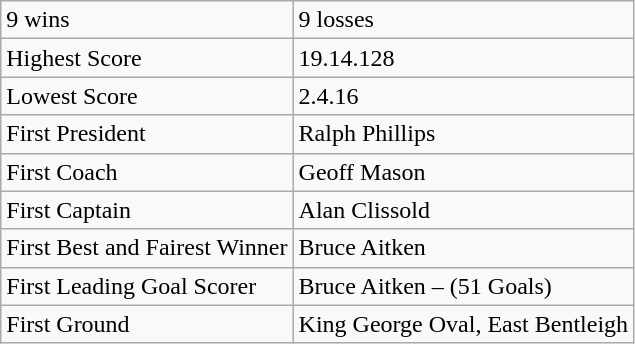<table class="wikitable">
<tr>
<td>9 wins</td>
<td>9 losses</td>
</tr>
<tr>
<td>Highest  Score</td>
<td>19.14.128</td>
</tr>
<tr>
<td>Lowest  Score</td>
<td>2.4.16</td>
</tr>
<tr>
<td>First  President</td>
<td>Ralph  Phillips</td>
</tr>
<tr>
<td>First Coach</td>
<td>Geoff Mason</td>
</tr>
<tr>
<td>First  Captain</td>
<td>Alan  Clissold</td>
</tr>
<tr>
<td>First Best  and Fairest Winner</td>
<td>Bruce  Aitken</td>
</tr>
<tr>
<td>First  Leading Goal Scorer</td>
<td>Bruce  Aitken – (51 Goals)</td>
</tr>
<tr>
<td>First  Ground</td>
<td>King George  Oval, East Bentleigh</td>
</tr>
</table>
